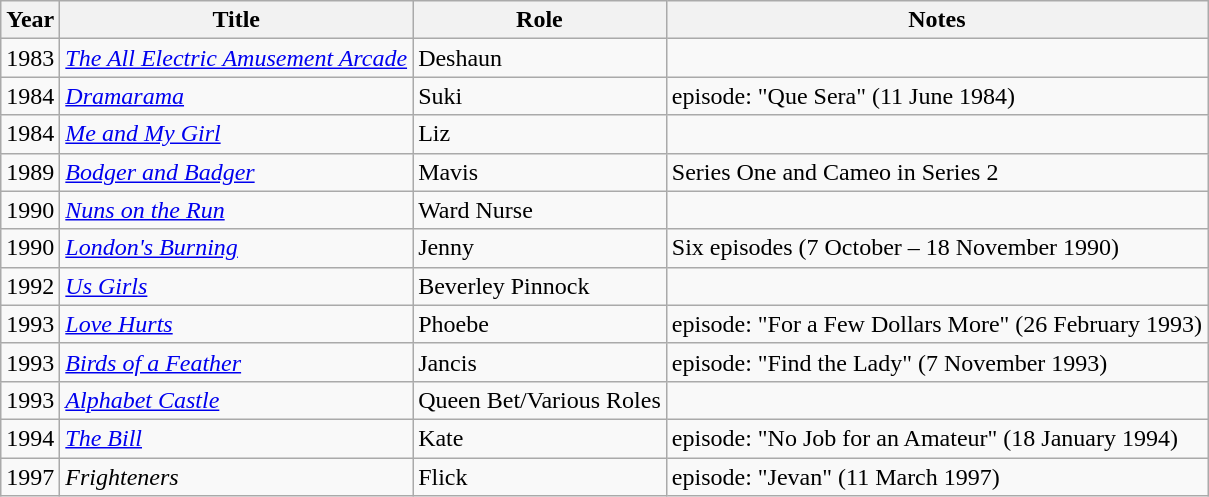<table class="wikitable">
<tr>
<th>Year</th>
<th>Title</th>
<th>Role</th>
<th>Notes</th>
</tr>
<tr>
<td>1983</td>
<td><em><a href='#'>The All Electric Amusement Arcade</a></em></td>
<td>Deshaun</td>
<td></td>
</tr>
<tr>
<td>1984</td>
<td><em><a href='#'>Dramarama</a></em></td>
<td>Suki</td>
<td>episode: "Que Sera" (11 June 1984)</td>
</tr>
<tr>
<td>1984</td>
<td><em><a href='#'>Me and My Girl</a></em></td>
<td>Liz</td>
<td></td>
</tr>
<tr>
<td>1989</td>
<td><em><a href='#'>Bodger and Badger</a></em></td>
<td>Mavis</td>
<td>Series One and Cameo in Series 2</td>
</tr>
<tr>
<td>1990</td>
<td><em><a href='#'>Nuns on the Run</a></em></td>
<td>Ward Nurse</td>
<td></td>
</tr>
<tr>
<td>1990</td>
<td><em><a href='#'>London's Burning</a></em></td>
<td>Jenny</td>
<td>Six episodes (7 October – 18 November 1990)</td>
</tr>
<tr>
<td>1992</td>
<td><em><a href='#'>Us Girls</a></em></td>
<td>Beverley Pinnock</td>
<td></td>
</tr>
<tr>
<td>1993</td>
<td><em><a href='#'>Love Hurts</a></em></td>
<td>Phoebe</td>
<td>episode: "For a Few Dollars More" (26 February 1993)</td>
</tr>
<tr>
<td>1993</td>
<td><em><a href='#'>Birds of a Feather</a></em></td>
<td>Jancis</td>
<td>episode: "Find the Lady" (7 November 1993)</td>
</tr>
<tr>
<td>1993</td>
<td><em><a href='#'>Alphabet Castle</a></em></td>
<td>Queen Bet/Various Roles</td>
<td></td>
</tr>
<tr>
<td>1994</td>
<td><em><a href='#'>The Bill</a></em></td>
<td>Kate</td>
<td>episode: "No Job for an Amateur" (18 January 1994)</td>
</tr>
<tr>
<td>1997</td>
<td><em>Frighteners</em></td>
<td>Flick</td>
<td>episode: "Jevan" (11 March 1997)</td>
</tr>
</table>
